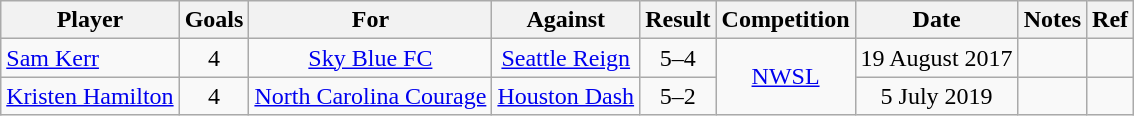<table class="wikitable" style="text-align:center;">
<tr>
<th>Player</th>
<th>Goals</th>
<th>For</th>
<th>Against</th>
<th>Result</th>
<th>Competition</th>
<th>Date</th>
<th>Notes</th>
<th>Ref</th>
</tr>
<tr>
<td align="left"><a href='#'>Sam Kerr</a></td>
<td>4</td>
<td><a href='#'>Sky Blue FC</a></td>
<td><a href='#'>Seattle Reign</a></td>
<td>5–4</td>
<td rowspan="2"><a href='#'>NWSL</a></td>
<td>19 August 2017</td>
<td></td>
<td></td>
</tr>
<tr>
<td align="left"><a href='#'>Kristen Hamilton</a></td>
<td>4</td>
<td><a href='#'>North Carolina Courage</a></td>
<td><a href='#'>Houston Dash</a></td>
<td>5–2</td>
<td>5 July 2019</td>
<td></td>
<td></td>
</tr>
</table>
